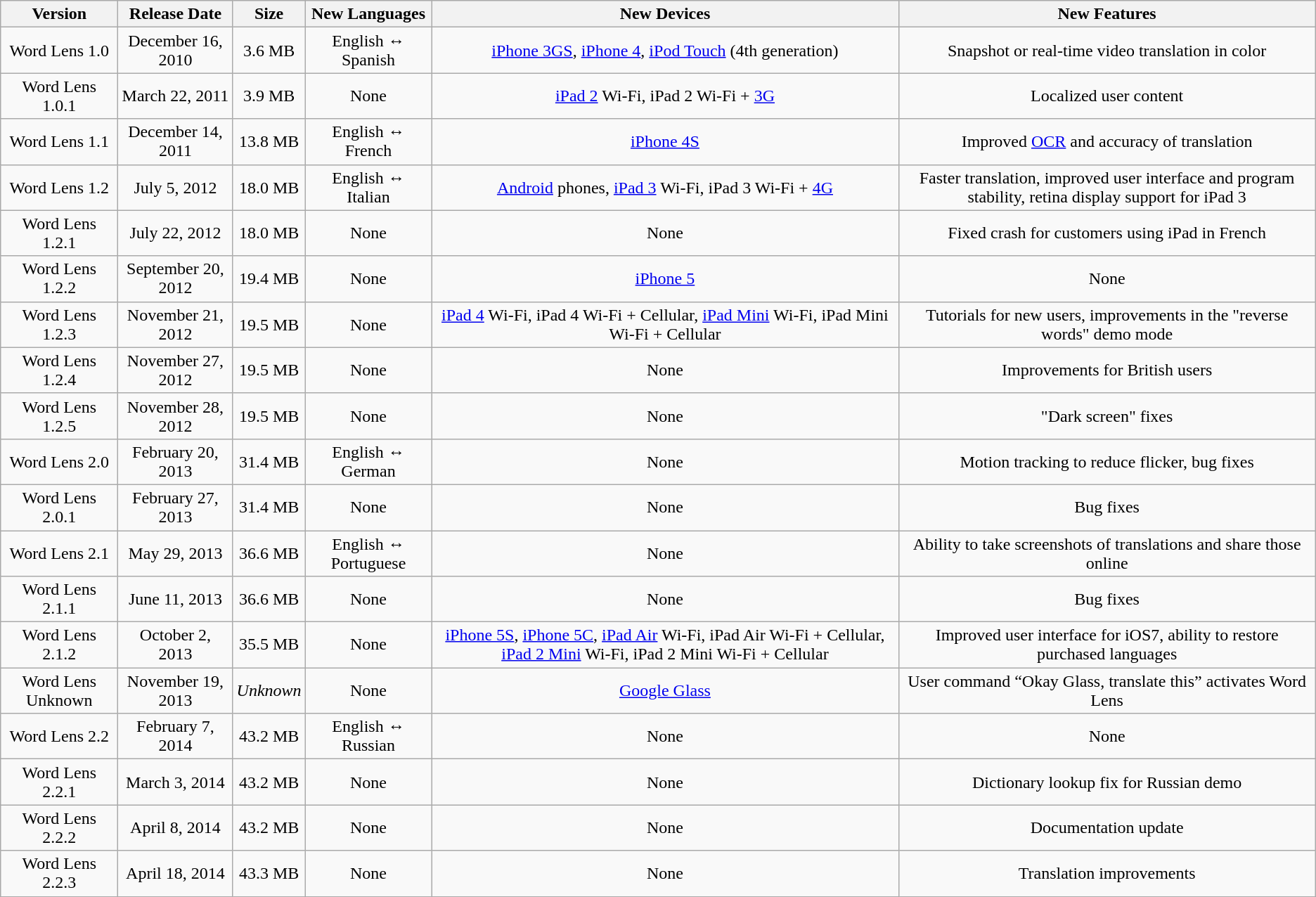<table class="wikitable" style="text-align: center;">
<tr>
<th>Version</th>
<th>Release Date</th>
<th>Size</th>
<th>New Languages</th>
<th>New Devices</th>
<th>New Features</th>
</tr>
<tr>
<td>Word Lens 1.0</td>
<td>December 16, 2010</td>
<td>3.6 MB</td>
<td>English ↔ Spanish</td>
<td><a href='#'>iPhone 3GS</a>, <a href='#'>iPhone 4</a>, <a href='#'>iPod Touch</a> (4th generation)</td>
<td>Snapshot or real-time video translation in color</td>
</tr>
<tr>
<td>Word Lens 1.0.1</td>
<td>March 22, 2011</td>
<td>3.9 MB</td>
<td>None</td>
<td><a href='#'>iPad 2</a> Wi-Fi, iPad 2 Wi-Fi + <a href='#'>3G</a></td>
<td>Localized user content</td>
</tr>
<tr>
<td>Word Lens 1.1</td>
<td>December 14, 2011</td>
<td>13.8 MB</td>
<td>English ↔ French</td>
<td><a href='#'>iPhone 4S</a></td>
<td>Improved <a href='#'>OCR</a> and accuracy of translation</td>
</tr>
<tr>
<td>Word Lens 1.2</td>
<td>July 5, 2012</td>
<td>18.0 MB</td>
<td>English ↔ Italian</td>
<td><a href='#'>Android</a> phones, <a href='#'>iPad 3</a> Wi-Fi, iPad 3 Wi-Fi + <a href='#'>4G</a></td>
<td>Faster translation, improved user interface and program stability, retina display support for iPad 3</td>
</tr>
<tr>
<td>Word Lens 1.2.1</td>
<td>July 22, 2012</td>
<td>18.0 MB</td>
<td>None</td>
<td>None</td>
<td>Fixed crash for customers using iPad in French</td>
</tr>
<tr>
<td>Word Lens 1.2.2</td>
<td>September 20, 2012</td>
<td>19.4 MB</td>
<td>None</td>
<td><a href='#'>iPhone 5</a></td>
<td>None</td>
</tr>
<tr>
<td>Word Lens 1.2.3</td>
<td>November 21, 2012</td>
<td>19.5 MB</td>
<td>None</td>
<td><a href='#'>iPad 4</a> Wi-Fi, iPad 4 Wi-Fi + Cellular, <a href='#'>iPad Mini</a> Wi-Fi, iPad Mini Wi-Fi + Cellular</td>
<td>Tutorials for new users, improvements in the "reverse words" demo mode</td>
</tr>
<tr>
<td>Word Lens 1.2.4</td>
<td>November 27, 2012</td>
<td>19.5 MB</td>
<td>None</td>
<td>None</td>
<td>Improvements for British users</td>
</tr>
<tr>
<td>Word Lens 1.2.5</td>
<td>November 28, 2012</td>
<td>19.5 MB</td>
<td>None</td>
<td>None</td>
<td>"Dark screen" fixes</td>
</tr>
<tr>
<td>Word Lens 2.0</td>
<td>February 20, 2013</td>
<td>31.4 MB</td>
<td>English ↔ German</td>
<td>None</td>
<td>Motion tracking to reduce flicker, bug fixes</td>
</tr>
<tr>
<td>Word Lens 2.0.1</td>
<td>February 27, 2013</td>
<td>31.4 MB</td>
<td>None</td>
<td>None</td>
<td>Bug fixes</td>
</tr>
<tr>
<td>Word Lens 2.1</td>
<td>May 29, 2013</td>
<td>36.6 MB</td>
<td>English ↔ Portuguese</td>
<td>None</td>
<td>Ability to take screenshots of translations and share those online</td>
</tr>
<tr>
<td>Word Lens 2.1.1</td>
<td>June 11, 2013</td>
<td>36.6 MB</td>
<td>None</td>
<td>None</td>
<td>Bug fixes</td>
</tr>
<tr>
<td>Word Lens 2.1.2</td>
<td>October 2, 2013</td>
<td>35.5 MB</td>
<td>None</td>
<td><a href='#'>iPhone 5S</a>, <a href='#'>iPhone 5C</a>, <a href='#'>iPad Air</a> Wi-Fi, iPad Air Wi-Fi + Cellular, <a href='#'>iPad 2 Mini</a> Wi-Fi, iPad 2 Mini Wi-Fi + Cellular</td>
<td>Improved user interface for iOS7, ability to restore purchased languages</td>
</tr>
<tr>
<td>Word Lens Unknown</td>
<td>November 19, 2013</td>
<td><em>Unknown</em></td>
<td>None</td>
<td><a href='#'>Google Glass</a></td>
<td>User command “Okay Glass, translate this” activates Word Lens</td>
</tr>
<tr>
<td>Word Lens 2.2</td>
<td>February 7, 2014</td>
<td>43.2 MB</td>
<td>English ↔ Russian</td>
<td>None</td>
<td>None</td>
</tr>
<tr>
<td>Word Lens 2.2.1</td>
<td>March 3, 2014</td>
<td>43.2 MB</td>
<td>None</td>
<td>None</td>
<td>Dictionary lookup fix for Russian demo</td>
</tr>
<tr>
<td>Word Lens 2.2.2</td>
<td>April 8, 2014</td>
<td>43.2 MB</td>
<td>None</td>
<td>None</td>
<td>Documentation update</td>
</tr>
<tr>
<td>Word Lens 2.2.3</td>
<td>April 18, 2014</td>
<td>43.3 MB</td>
<td>None</td>
<td>None</td>
<td>Translation improvements</td>
</tr>
</table>
